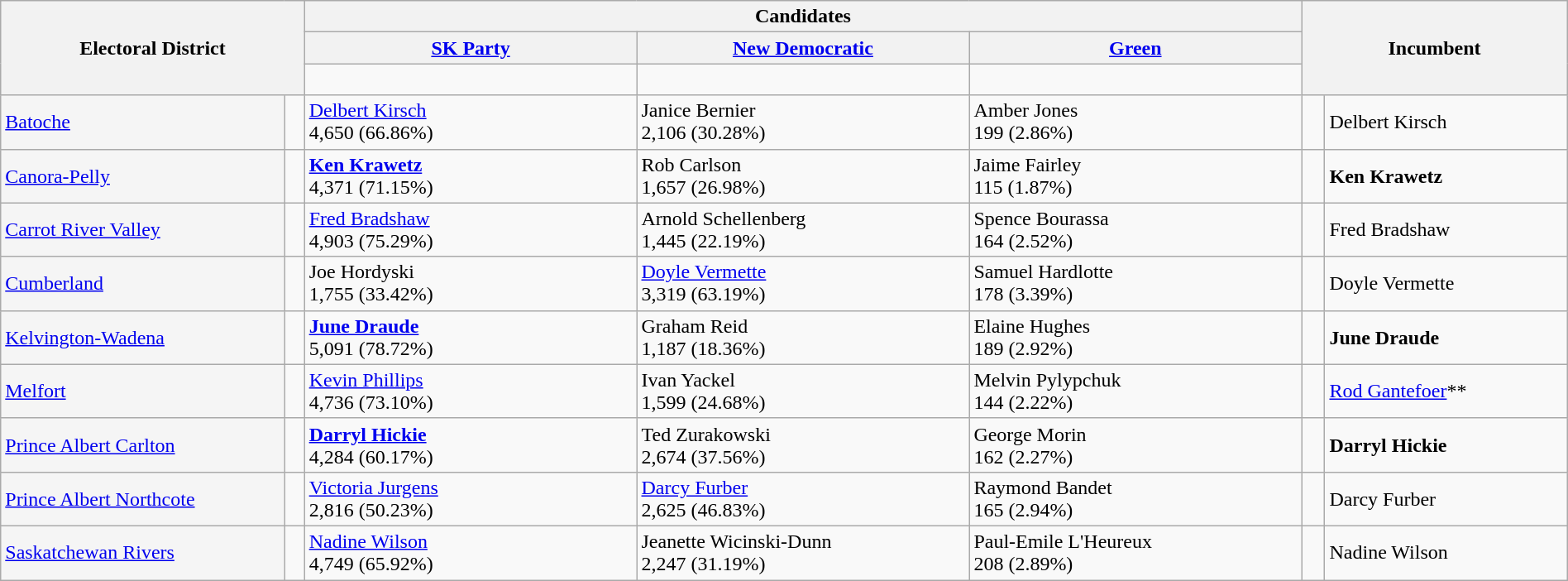<table class="wikitable" style="width:100%;">
<tr>
<th style="width:16%;" rowspan="3" colspan="2">Electoral District</th>
<th colspan=3>Candidates</th>
<th style="width:14%;" rowspan="3" colspan="2">Incumbent</th>
</tr>
<tr>
<th style="width:17.5%;"><a href='#'>SK Party</a></th>
<th style="width:17.5%;"><a href='#'>New Democratic</a></th>
<th style="width:17.5%;"><a href='#'>Green</a></th>
</tr>
<tr>
<td width=17.5% > </td>
<td width=17.5% > </td>
<td width=17.5% > </td>
</tr>
<tr>
<td style="background:whitesmoke;"><a href='#'>Batoche</a></td>
<td> </td>
<td><a href='#'>Delbert Kirsch</a> <br>4,650 (66.86%)</td>
<td>Janice Bernier <br>2,106 (30.28%)</td>
<td>Amber Jones <br>199 (2.86%)</td>
<td> </td>
<td>Delbert Kirsch</td>
</tr>
<tr>
<td style="background:whitesmoke;"><a href='#'>Canora-Pelly</a></td>
<td> </td>
<td><strong><a href='#'>Ken Krawetz</a></strong> <br>4,371 (71.15%)</td>
<td>Rob Carlson <br>1,657 (26.98%)</td>
<td>Jaime Fairley <br>115 (1.87%)</td>
<td> </td>
<td><strong>Ken Krawetz</strong></td>
</tr>
<tr>
<td style="background:whitesmoke;"><a href='#'>Carrot River Valley</a></td>
<td> </td>
<td><a href='#'>Fred Bradshaw</a> <br>4,903 (75.29%)</td>
<td>Arnold Schellenberg <br>1,445 (22.19%)</td>
<td>Spence Bourassa <br>164 (2.52%)</td>
<td> </td>
<td>Fred Bradshaw</td>
</tr>
<tr>
<td style="background:whitesmoke;"><a href='#'>Cumberland</a></td>
<td> </td>
<td>Joe Hordyski <br>1,755 (33.42%)</td>
<td><a href='#'>Doyle Vermette</a> <br>3,319 (63.19%)</td>
<td>Samuel Hardlotte <br>178 (3.39%)</td>
<td> </td>
<td>Doyle Vermette</td>
</tr>
<tr>
<td style="background:whitesmoke;"><a href='#'>Kelvington-Wadena</a></td>
<td> </td>
<td><strong><a href='#'>June Draude</a></strong> <br>5,091 (78.72%)</td>
<td>Graham Reid <br>1,187 (18.36%)</td>
<td>Elaine Hughes <br>189 (2.92%)</td>
<td> </td>
<td><strong>June Draude</strong></td>
</tr>
<tr>
<td style="background:whitesmoke;"><a href='#'>Melfort</a></td>
<td> </td>
<td><a href='#'>Kevin Phillips</a> <br>4,736 (73.10%)</td>
<td>Ivan Yackel <br>1,599 (24.68%)</td>
<td>Melvin Pylypchuk <br>144 (2.22%)</td>
<td> </td>
<td><a href='#'>Rod Gantefoer</a>**</td>
</tr>
<tr>
<td style="background:whitesmoke;"><a href='#'>Prince Albert Carlton</a></td>
<td> </td>
<td><strong><a href='#'>Darryl Hickie</a></strong> <br>4,284 (60.17%)</td>
<td>Ted Zurakowski <br>2,674 (37.56%)</td>
<td>George Morin <br>162 (2.27%)</td>
<td> </td>
<td><strong>Darryl Hickie</strong></td>
</tr>
<tr>
<td style="background:whitesmoke;"><a href='#'>Prince Albert Northcote</a></td>
<td> </td>
<td><a href='#'>Victoria Jurgens</a> <br>2,816 (50.23%)</td>
<td><a href='#'>Darcy Furber</a> <br>2,625 (46.83%)</td>
<td>Raymond Bandet <br>165 (2.94%)</td>
<td> </td>
<td>Darcy Furber</td>
</tr>
<tr>
<td style="background:whitesmoke;"><a href='#'>Saskatchewan Rivers</a></td>
<td> </td>
<td><a href='#'>Nadine Wilson</a> <br>4,749 (65.92%)</td>
<td>Jeanette Wicinski-Dunn <br>2,247 (31.19%)</td>
<td>Paul-Emile L'Heureux <br>208 (2.89%)</td>
<td> </td>
<td>Nadine Wilson</td>
</tr>
</table>
